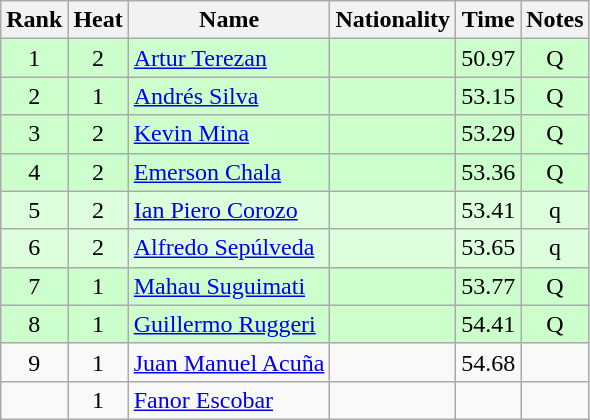<table class="wikitable sortable" style="text-align:center">
<tr>
<th>Rank</th>
<th>Heat</th>
<th>Name</th>
<th>Nationality</th>
<th>Time</th>
<th>Notes</th>
</tr>
<tr bgcolor=ccffcc>
<td>1</td>
<td>2</td>
<td align=left><a href='#'>Artur Terezan</a></td>
<td align=left></td>
<td>50.97</td>
<td>Q</td>
</tr>
<tr bgcolor=ccffcc>
<td>2</td>
<td>1</td>
<td align=left><a href='#'>Andrés Silva</a></td>
<td align=left></td>
<td>53.15</td>
<td>Q</td>
</tr>
<tr bgcolor=ccffcc>
<td>3</td>
<td>2</td>
<td align=left><a href='#'>Kevin Mina</a></td>
<td align=left></td>
<td>53.29</td>
<td>Q</td>
</tr>
<tr bgcolor=ccffcc>
<td>4</td>
<td>2</td>
<td align=left><a href='#'>Emerson Chala</a></td>
<td align=left></td>
<td>53.36</td>
<td>Q</td>
</tr>
<tr bgcolor=ddffdd>
<td>5</td>
<td>2</td>
<td align=left><a href='#'>Ian Piero Corozo</a></td>
<td align=left></td>
<td>53.41</td>
<td>q</td>
</tr>
<tr bgcolor=ddffdd>
<td>6</td>
<td>2</td>
<td align=left><a href='#'>Alfredo Sepúlveda</a></td>
<td align=left></td>
<td>53.65</td>
<td>q</td>
</tr>
<tr bgcolor=ccffcc>
<td>7</td>
<td>1</td>
<td align=left><a href='#'>Mahau Suguimati</a></td>
<td align=left></td>
<td>53.77</td>
<td>Q</td>
</tr>
<tr bgcolor=ccffcc>
<td>8</td>
<td>1</td>
<td align=left><a href='#'>Guillermo Ruggeri</a></td>
<td align=left></td>
<td>54.41</td>
<td>Q</td>
</tr>
<tr>
<td>9</td>
<td>1</td>
<td align=left><a href='#'>Juan Manuel Acuña</a></td>
<td align=left></td>
<td>54.68</td>
<td></td>
</tr>
<tr>
<td></td>
<td>1</td>
<td align=left><a href='#'>Fanor Escobar</a></td>
<td align=left></td>
<td></td>
<td></td>
</tr>
</table>
